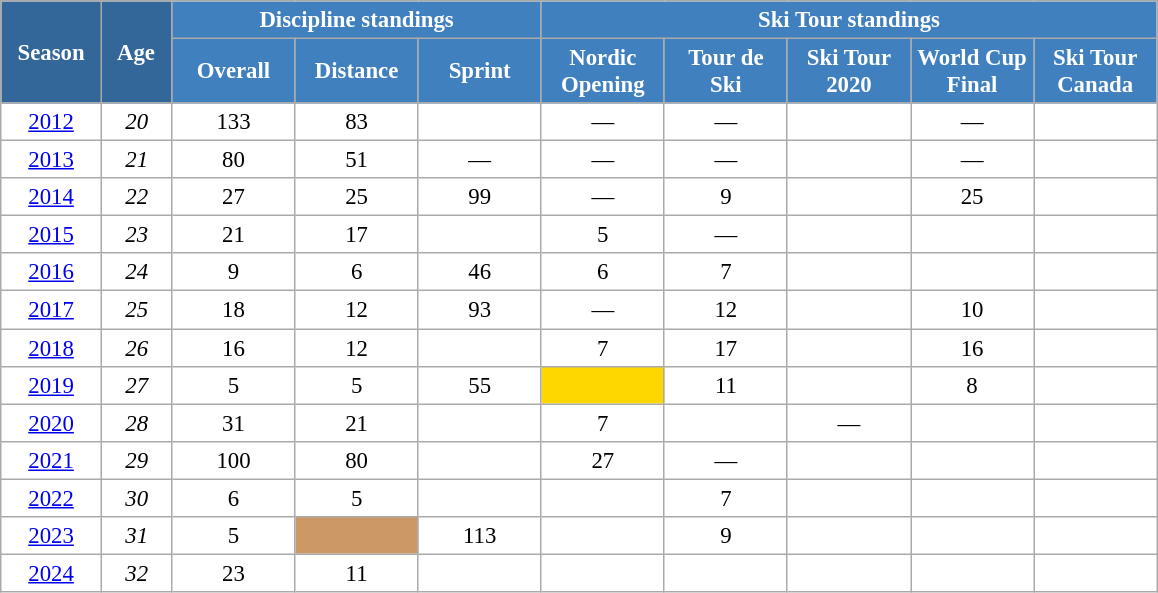<table class="wikitable" style="font-size:95%; text-align:center; border:grey solid 1px; border-collapse:collapse; background:#ffffff;">
<tr>
<th style="background-color:#369; color:white; width:60px;" rowspan="2"> Season </th>
<th style="background-color:#369; color:white; width:40px;" rowspan="2"> Age </th>
<th style="background-color:#4180be; color:white;" colspan="3">Discipline standings</th>
<th style="background-color:#4180be; color:white;" colspan="5">Ski Tour standings</th>
</tr>
<tr>
<th style="background-color:#4180be; color:white; width:75px;">Overall</th>
<th style="background-color:#4180be; color:white; width:75px;">Distance</th>
<th style="background-color:#4180be; color:white; width:75px;">Sprint</th>
<th style="background-color:#4180be; color:white; width:75px;">Nordic<br>Opening</th>
<th style="background-color:#4180be; color:white; width:75px;">Tour de<br>Ski</th>
<th style="background-color:#4180be; color:white; width:75px;">Ski Tour<br>2020</th>
<th style="background-color:#4180be; color:white; width:75px;">World Cup<br>Final</th>
<th style="background-color:#4180be; color:white; width:75px;">Ski Tour<br>Canada</th>
</tr>
<tr>
<td><a href='#'>2012</a></td>
<td><em>20</em></td>
<td>133</td>
<td>83</td>
<td></td>
<td>—</td>
<td>—</td>
<td></td>
<td>—</td>
<td></td>
</tr>
<tr>
<td><a href='#'>2013</a></td>
<td><em>21</em></td>
<td>80</td>
<td>51</td>
<td>—</td>
<td>—</td>
<td>—</td>
<td></td>
<td>—</td>
<td></td>
</tr>
<tr>
<td><a href='#'>2014</a></td>
<td><em>22</em></td>
<td>27</td>
<td>25</td>
<td>99</td>
<td>—</td>
<td>9</td>
<td></td>
<td>25</td>
<td></td>
</tr>
<tr>
<td><a href='#'>2015</a></td>
<td><em>23</em></td>
<td>21</td>
<td>17</td>
<td></td>
<td>5</td>
<td>—</td>
<td></td>
<td></td>
<td></td>
</tr>
<tr>
<td><a href='#'>2016</a></td>
<td><em>24</em></td>
<td>9</td>
<td>6</td>
<td>46</td>
<td>6</td>
<td>7</td>
<td></td>
<td></td>
<td></td>
</tr>
<tr>
<td><a href='#'>2017</a></td>
<td><em>25</em></td>
<td>18</td>
<td>12</td>
<td>93</td>
<td>—</td>
<td>12</td>
<td></td>
<td>10</td>
<td></td>
</tr>
<tr>
<td><a href='#'>2018</a></td>
<td><em>26</em></td>
<td>16</td>
<td>12</td>
<td></td>
<td>7</td>
<td>17</td>
<td></td>
<td>16</td>
<td></td>
</tr>
<tr>
<td><a href='#'>2019</a></td>
<td><em>27</em></td>
<td>5</td>
<td>5</td>
<td>55</td>
<td style="background:gold;"></td>
<td>11</td>
<td></td>
<td>8</td>
<td></td>
</tr>
<tr>
<td><a href='#'>2020</a></td>
<td><em>28</em></td>
<td>31</td>
<td>21</td>
<td></td>
<td>7</td>
<td></td>
<td>—</td>
<td></td>
<td></td>
</tr>
<tr>
<td><a href='#'>2021</a></td>
<td><em>29</em></td>
<td>100</td>
<td>80</td>
<td></td>
<td>27</td>
<td>—</td>
<td></td>
<td></td>
<td></td>
</tr>
<tr>
<td><a href='#'>2022</a></td>
<td><em>30</em></td>
<td>6</td>
<td>5</td>
<td></td>
<td></td>
<td>7</td>
<td></td>
<td></td>
<td></td>
</tr>
<tr>
<td><a href='#'>2023</a></td>
<td><em>31</em></td>
<td>5</td>
<td style="background:#c96;"></td>
<td>113</td>
<td></td>
<td>9</td>
<td></td>
<td></td>
<td></td>
</tr>
<tr>
<td><a href='#'>2024</a></td>
<td><em>32</em></td>
<td>23</td>
<td>11</td>
<td></td>
<td></td>
<td></td>
<td></td>
<td></td>
<td></td>
</tr>
</table>
